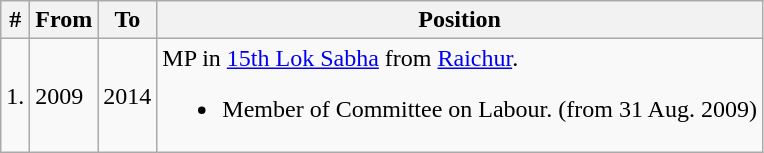<table class="wikitable">
<tr>
<th>#</th>
<th>From</th>
<th>To</th>
<th>Position</th>
</tr>
<tr>
<td>1.</td>
<td>2009</td>
<td>2014</td>
<td>MP in <a href='#'>15th Lok Sabha</a> from <a href='#'>Raichur</a>.<br><ul><li>Member of Committee on Labour. (from 31 Aug. 2009)</li></ul></td>
</tr>
</table>
